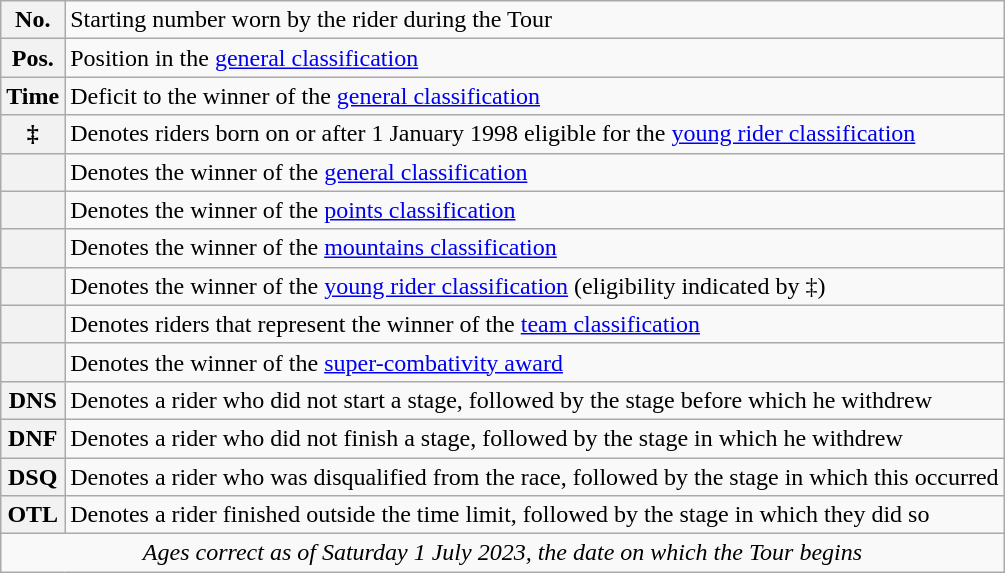<table class="wikitable">
<tr>
<th scope="row" style="text-align:center;">No.</th>
<td>Starting number worn by the rider during the Tour</td>
</tr>
<tr>
<th scope="row" style="text-align:center;">Pos.</th>
<td>Position in the <a href='#'>general classification</a></td>
</tr>
<tr>
<th scope="row" style="text-align:center;">Time</th>
<td>Deficit to the winner of the <a href='#'>general classification</a></td>
</tr>
<tr>
<th scope="row" style="text-align:center;">‡</th>
<td>Denotes riders born on or after 1 January 1998 eligible for the <a href='#'>young rider classification</a></td>
</tr>
<tr>
<th scope="row" style="text-align:center;"></th>
<td>Denotes the winner of the <a href='#'>general classification</a></td>
</tr>
<tr>
<th scope="row" style="text-align:center;"></th>
<td>Denotes the winner of the <a href='#'>points classification</a></td>
</tr>
<tr>
<th scope="row" style="text-align:center;"></th>
<td>Denotes the winner of the <a href='#'>mountains classification</a></td>
</tr>
<tr>
<th scope="row" style="text-align:center;"></th>
<td>Denotes the winner of the <a href='#'>young rider classification</a> (eligibility indicated by ‡)</td>
</tr>
<tr>
<th scope="row" style="text-align:center;"></th>
<td>Denotes riders that represent the winner of the <a href='#'>team classification</a></td>
</tr>
<tr>
<th scope="row" style="text-align:center;"></th>
<td>Denotes the winner of the <a href='#'>super-combativity award</a></td>
</tr>
<tr>
<th scope="row" style="text-align:center;">DNS</th>
<td>Denotes a rider who did not start a stage, followed by the stage before which he withdrew</td>
</tr>
<tr>
<th scope="row" style="text-align:center;">DNF</th>
<td>Denotes a rider who did not finish a stage, followed by the stage in which he withdrew</td>
</tr>
<tr>
<th scope="row" style="text-align:center;">DSQ</th>
<td>Denotes a rider who was disqualified from the race, followed by the stage in which this occurred</td>
</tr>
<tr>
<th scope="row" style="text-align:center;">OTL</th>
<td>Denotes a rider finished outside the time limit, followed by the stage in which they did so</td>
</tr>
<tr>
<td style="text-align:center;" colspan="2"><em>Ages correct as of Saturday 1 July 2023, the date on which the Tour begins</em></td>
</tr>
</table>
